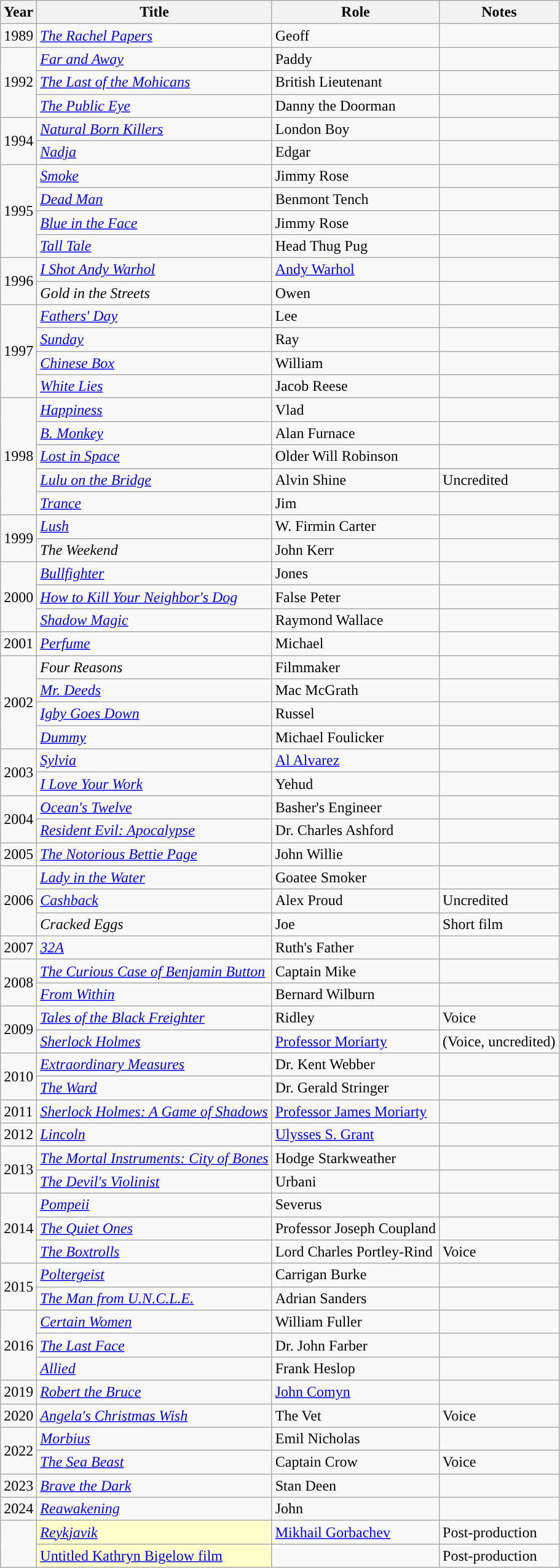<table class="wikitable sortable">
<tr>
<th>Year</th>
<th>Title</th>
<th>Role</th>
<th>Notes</th>
</tr>
<tr>
<td>1989</td>
<td><em><a href='#'>The Rachel Papers</a></em></td>
<td>Geoff</td>
<td></td>
</tr>
<tr>
<td rowspan="3">1992</td>
<td><em><a href='#'>Far and Away</a></em></td>
<td>Paddy</td>
<td></td>
</tr>
<tr>
<td><em><a href='#'>The Last of the Mohicans</a></em></td>
<td>British Lieutenant</td>
<td></td>
</tr>
<tr>
<td><em><a href='#'>The Public Eye</a></em></td>
<td>Danny the Doorman</td>
<td></td>
</tr>
<tr>
<td rowspan="2">1994</td>
<td><em><a href='#'>Natural Born Killers</a></em></td>
<td>London Boy</td>
<td></td>
</tr>
<tr>
<td><em><a href='#'>Nadja</a></em></td>
<td>Edgar</td>
<td></td>
</tr>
<tr>
<td rowspan="4">1995</td>
<td><em><a href='#'>Smoke</a></em></td>
<td>Jimmy Rose</td>
<td></td>
</tr>
<tr>
<td><em><a href='#'>Dead Man</a></em></td>
<td>Benmont Tench</td>
<td></td>
</tr>
<tr>
<td><em><a href='#'>Blue in the Face</a></em></td>
<td>Jimmy Rose</td>
<td></td>
</tr>
<tr>
<td><em><a href='#'>Tall Tale</a></em></td>
<td>Head Thug Pug</td>
<td></td>
</tr>
<tr>
<td rowspan="2">1996</td>
<td><em><a href='#'>I Shot Andy Warhol</a></em></td>
<td><a href='#'>Andy Warhol</a></td>
<td></td>
</tr>
<tr>
<td><em>Gold in the Streets</em></td>
<td>Owen</td>
<td></td>
</tr>
<tr>
<td rowspan="4">1997</td>
<td><em><a href='#'>Fathers' Day</a></em></td>
<td>Lee</td>
<td></td>
</tr>
<tr>
<td><em><a href='#'>Sunday</a></em></td>
<td>Ray</td>
<td></td>
</tr>
<tr>
<td><em><a href='#'>Chinese Box</a></em></td>
<td>William</td>
<td></td>
</tr>
<tr>
<td><em><a href='#'>White Lies</a></em></td>
<td>Jacob Reese</td>
<td></td>
</tr>
<tr>
<td rowspan="5">1998</td>
<td><em><a href='#'>Happiness</a></em></td>
<td>Vlad</td>
<td></td>
</tr>
<tr>
<td><em><a href='#'>B. Monkey</a></em></td>
<td>Alan Furnace</td>
<td></td>
</tr>
<tr>
<td><em><a href='#'>Lost in Space</a></em></td>
<td>Older Will Robinson</td>
<td></td>
</tr>
<tr>
<td><em><a href='#'>Lulu on the Bridge</a></em></td>
<td>Alvin Shine</td>
<td>Uncredited</td>
</tr>
<tr>
<td><em><a href='#'>Trance</a></em></td>
<td>Jim</td>
<td></td>
</tr>
<tr>
<td rowspan="2">1999</td>
<td><em><a href='#'>Lush</a></em></td>
<td>W. Firmin Carter</td>
<td></td>
</tr>
<tr>
<td><em>The Weekend</em></td>
<td>John Kerr</td>
<td></td>
</tr>
<tr>
<td rowspan="3">2000</td>
<td><em><a href='#'>Bullfighter</a></em></td>
<td>Jones</td>
<td></td>
</tr>
<tr>
<td><em><a href='#'>How to Kill Your Neighbor's Dog</a></em></td>
<td>False Peter</td>
<td></td>
</tr>
<tr>
<td><em><a href='#'>Shadow Magic</a></em></td>
<td>Raymond Wallace</td>
<td></td>
</tr>
<tr>
<td>2001</td>
<td><em><a href='#'>Perfume</a></em></td>
<td>Michael</td>
<td></td>
</tr>
<tr>
<td rowspan="4">2002</td>
<td><em>Four Reasons</em></td>
<td>Filmmaker</td>
<td></td>
</tr>
<tr>
<td><em><a href='#'>Mr. Deeds</a></em></td>
<td>Mac McGrath</td>
<td></td>
</tr>
<tr>
<td><em><a href='#'>Igby Goes Down</a></em></td>
<td>Russel</td>
<td></td>
</tr>
<tr>
<td><em><a href='#'>Dummy</a></em></td>
<td>Michael Foulicker</td>
<td></td>
</tr>
<tr>
<td rowspan="2">2003</td>
<td><em><a href='#'>Sylvia</a></em></td>
<td><a href='#'>Al Alvarez</a></td>
<td></td>
</tr>
<tr>
<td><em><a href='#'>I Love Your Work</a></em></td>
<td>Yehud</td>
<td></td>
</tr>
<tr>
<td rowspan="2">2004</td>
<td><em><a href='#'>Ocean's Twelve</a></em></td>
<td>Basher's Engineer</td>
<td></td>
</tr>
<tr>
<td><em><a href='#'>Resident Evil: Apocalypse</a></em></td>
<td>Dr. Charles Ashford</td>
<td></td>
</tr>
<tr>
<td>2005</td>
<td><em><a href='#'>The Notorious Bettie Page</a></em></td>
<td>John Willie</td>
<td></td>
</tr>
<tr>
<td rowspan="3">2006</td>
<td><em><a href='#'>Lady in the Water</a></em></td>
<td>Goatee Smoker</td>
<td></td>
</tr>
<tr>
<td><em><a href='#'>Cashback</a></em></td>
<td>Alex Proud</td>
<td>Uncredited</td>
</tr>
<tr>
<td><em>Cracked Eggs</em></td>
<td>Joe</td>
<td>Short film</td>
</tr>
<tr>
<td>2007</td>
<td><em><a href='#'>32A</a></em></td>
<td>Ruth's Father</td>
<td></td>
</tr>
<tr>
<td rowspan="2">2008</td>
<td><em><a href='#'>The Curious Case of Benjamin Button</a></em></td>
<td>Captain Mike</td>
<td></td>
</tr>
<tr>
<td><em><a href='#'>From Within</a></em></td>
<td>Bernard Wilburn</td>
<td></td>
</tr>
<tr>
<td rowspan="2">2009</td>
<td><em><a href='#'>Tales of the Black Freighter</a></em></td>
<td>Ridley</td>
<td>Voice</td>
</tr>
<tr>
<td><em><a href='#'>Sherlock Holmes</a></em></td>
<td><a href='#'>Professor Moriarty</a></td>
<td>(Voice, uncredited)</td>
</tr>
<tr>
<td rowspan="2">2010</td>
<td><em><a href='#'>Extraordinary Measures</a></em></td>
<td>Dr. Kent Webber</td>
<td></td>
</tr>
<tr>
<td><em><a href='#'>The Ward</a></em></td>
<td>Dr. Gerald Stringer</td>
<td></td>
</tr>
<tr>
<td>2011</td>
<td><em><a href='#'>Sherlock Holmes: A Game of Shadows</a></em></td>
<td><a href='#'>Professor James Moriarty</a></td>
<td></td>
</tr>
<tr>
<td>2012</td>
<td><em><a href='#'>Lincoln</a></em></td>
<td><a href='#'>Ulysses S. Grant</a></td>
<td></td>
</tr>
<tr>
<td rowspan="2">2013</td>
<td><em><a href='#'>The Mortal Instruments: City of Bones</a></em></td>
<td>Hodge Starkweather</td>
<td></td>
</tr>
<tr>
<td><em><a href='#'>The Devil's Violinist</a></em></td>
<td>Urbani</td>
<td></td>
</tr>
<tr>
<td rowspan="3">2014</td>
<td><em><a href='#'>Pompeii</a></em></td>
<td>Severus</td>
<td></td>
</tr>
<tr>
<td><em><a href='#'>The Quiet Ones</a></em></td>
<td>Professor Joseph Coupland</td>
<td></td>
</tr>
<tr>
<td><em><a href='#'>The Boxtrolls</a></em></td>
<td>Lord Charles Portley-Rind</td>
<td>Voice</td>
</tr>
<tr>
<td rowspan="2">2015</td>
<td><em><a href='#'>Poltergeist</a></em></td>
<td>Carrigan Burke</td>
<td></td>
</tr>
<tr>
<td><em><a href='#'>The Man from U.N.C.L.E.</a></em></td>
<td>Adrian Sanders</td>
<td></td>
</tr>
<tr>
<td rowspan="3">2016</td>
<td><em><a href='#'>Certain Women</a></em></td>
<td>William Fuller</td>
<td></td>
</tr>
<tr>
<td><em><a href='#'>The Last Face</a></em></td>
<td>Dr. John Farber</td>
<td></td>
</tr>
<tr>
<td><em><a href='#'>Allied</a></em></td>
<td>Frank Heslop</td>
<td></td>
</tr>
<tr>
<td>2019</td>
<td><em><a href='#'>Robert the Bruce</a></em></td>
<td><a href='#'>John Comyn</a></td>
<td></td>
</tr>
<tr>
<td>2020</td>
<td><em><a href='#'>Angela's Christmas Wish</a></em></td>
<td>The Vet</td>
<td>Voice</td>
</tr>
<tr>
<td rowspan="2">2022</td>
<td><em><a href='#'>Morbius</a></em></td>
<td>Emil Nicholas</td>
<td></td>
</tr>
<tr>
<td><em><a href='#'>The Sea Beast</a></em></td>
<td>Captain Crow</td>
<td>Voice</td>
</tr>
<tr>
<td>2023</td>
<td><em><a href='#'>Brave the Dark</a></em></td>
<td>Stan Deen</td>
<td></td>
</tr>
<tr>
<td>2024</td>
<td><em><a href='#'>Reawakening</a></em></td>
<td>John</td>
<td></td>
</tr>
<tr>
<td rowspan="2"></td>
<td style="background:#FFFFCC;"><em><a href='#'>Reykjavik</a></em> </td>
<td><a href='#'>Mikhail Gorbachev</a></td>
<td>Post-production</td>
</tr>
<tr>
<td style="background:#FFFFCC;"><a href='#'>Untitled Kathryn Bigelow film</a> </td>
<td></td>
<td>Post-production</td>
</tr>
</table>
